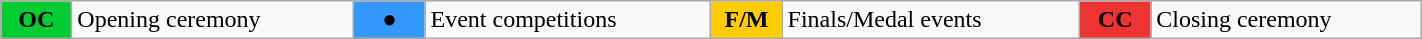<table class="wikitable" style="margin:0.5em auto; position:relative; width:75%;">
<tr>
<td style="width:2.5em; background:#00cc33; text-align:center"><strong>OC</strong></td>
<td>Opening ceremony</td>
<td style="width:2.5em; background:#3399ff; text-align:center">●</td>
<td>Event competitions</td>
<td style="width:2.5em; background:#ffcc00; text-align:center"><strong>F/M</strong></td>
<td>Finals/Medal events</td>
<td style="width:2.5em; background:#ee3333; text-align:center"><strong>CC</strong></td>
<td>Closing ceremony</td>
</tr>
</table>
